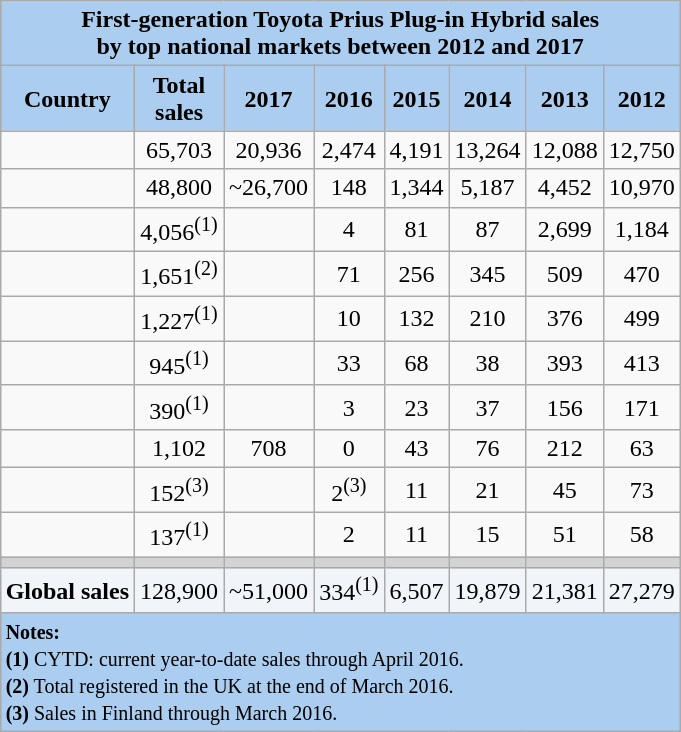<table class="wikitable" style="float: right; clear:right; margin-left: 10px">
<tr>
<th colspan="8" style="text-align:center; background:#abcdef;">First-generation Toyota Prius Plug-in Hybrid sales<br> by top national markets between 2012 and 2017</th>
</tr>
<tr>
<th style="background:#abcdef;">Country</th>
<th style="background:#abcdef;">Total<br>sales</th>
<th style="background:#abcdef;">2017</th>
<th style="background:#abcdef;">2016</th>
<th style="background:#abcdef;">2015</th>
<th style="background:#abcdef;">2014</th>
<th style="background:#abcdef;">2013</th>
<th style="background:#abcdef;">2012</th>
</tr>
<tr align="center">
<td align="left"></td>
<td>65,703</td>
<td>20,936</td>
<td>2,474</td>
<td>4,191</td>
<td>13,264</td>
<td>12,088</td>
<td>12,750</td>
</tr>
<tr align="center">
<td align="left"></td>
<td>48,800</td>
<td>~26,700</td>
<td>148</td>
<td>1,344</td>
<td>5,187</td>
<td>4,452</td>
<td>10,970</td>
</tr>
<tr align="center">
<td align="left"></td>
<td>4,056<sup>(1)</sup></td>
<td></td>
<td>4</td>
<td>81</td>
<td>87</td>
<td>2,699</td>
<td>1,184</td>
</tr>
<tr align="center">
<td align="left"></td>
<td>1,651<sup>(2)</sup></td>
<td></td>
<td>71</td>
<td>256</td>
<td>345</td>
<td>509</td>
<td>470</td>
</tr>
<tr align="center">
<td align="left"></td>
<td>1,227<sup>(1)</sup></td>
<td></td>
<td>10</td>
<td>132</td>
<td>210</td>
<td>376</td>
<td>499</td>
</tr>
<tr align="center">
<td align="left"></td>
<td>945<sup>(1)</sup></td>
<td></td>
<td>33</td>
<td>68</td>
<td>38</td>
<td>393</td>
<td>413</td>
</tr>
<tr align="center">
<td align="left"></td>
<td>390<sup>(1)</sup></td>
<td></td>
<td>3</td>
<td>23</td>
<td>37</td>
<td>156</td>
<td>171</td>
</tr>
<tr align="center">
<td align="left"></td>
<td>1,102</td>
<td>708</td>
<td>0</td>
<td>43</td>
<td>76</td>
<td>212</td>
<td>63</td>
</tr>
<tr align="center">
<td align="left"></td>
<td>152<sup>(3)</sup></td>
<td></td>
<td>2<sup>(3)</sup></td>
<td>11</td>
<td>21</td>
<td>45</td>
<td>73</td>
</tr>
<tr align="center">
<td align="left"></td>
<td>137<sup>(1)</sup></td>
<td></td>
<td>2</td>
<td>11</td>
<td>15</td>
<td>51</td>
<td>58</td>
</tr>
<tr style="background:lightgrey;">
<td></td>
<td></td>
<td></td>
<td></td>
<td></td>
<td></td>
<td></td>
<td></td>
</tr>
<tr align="center">
<td style="background:#f1f5fa;"><strong>Global sales</strong></td>
<td style="background:#f1f5fa;">128,900</td>
<td style="background:#f1f5fa;">~51,000</td>
<td style="background:#f1f5fa;">334<sup>(1)</sup></td>
<td style="background:#f1f5fa;">6,507</td>
<td style="background:#f1f5fa;">19,879</td>
<td style="background:#f1f5fa;">21,381</td>
<td style="background:#f1f5fa;">27,279</td>
</tr>
<tr>
<td colspan="8" style="text-align:left; background:#abcdef;"><small><strong>Notes:</strong><br><strong>(1)</strong> CYTD: current year-to-date sales through April 2016.<br><strong>(2)</strong> Total registered in the UK at the end of March 2016.<br><strong>(3)</strong> Sales in Finland through March 2016.</small></td>
</tr>
</table>
